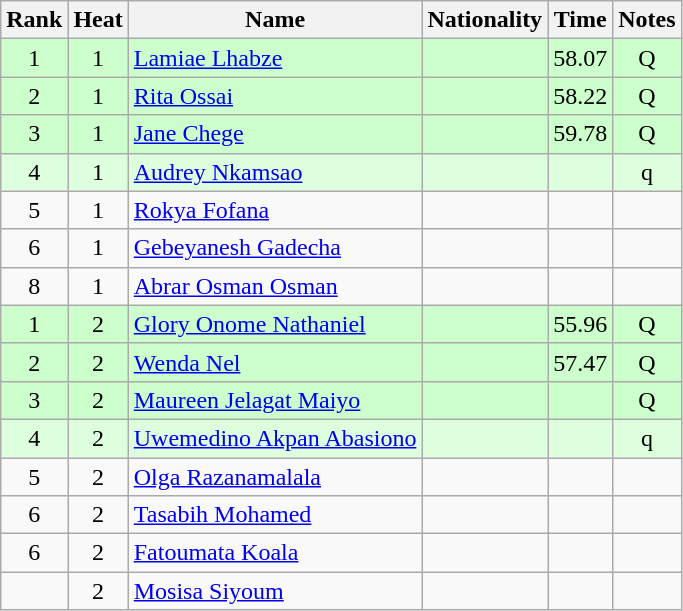<table class="wikitable sortable" style="text-align:center">
<tr>
<th>Rank</th>
<th>Heat</th>
<th>Name</th>
<th>Nationality</th>
<th>Time</th>
<th>Notes</th>
</tr>
<tr bgcolor=ccffcc>
<td>1</td>
<td>1</td>
<td align=left><a href='#'>Lamiae Lhabze</a></td>
<td align=left></td>
<td>58.07</td>
<td>Q</td>
</tr>
<tr bgcolor=ccffcc>
<td>2</td>
<td>1</td>
<td align=left><a href='#'>Rita Ossai</a></td>
<td align=left></td>
<td>58.22</td>
<td>Q</td>
</tr>
<tr bgcolor=ccffcc>
<td>3</td>
<td>1</td>
<td align=left><a href='#'>Jane Chege</a></td>
<td align=left></td>
<td>59.78</td>
<td>Q</td>
</tr>
<tr bgcolor=ddffdd>
<td>4</td>
<td>1</td>
<td align=left><a href='#'>Audrey Nkamsao</a></td>
<td align=left></td>
<td></td>
<td>q</td>
</tr>
<tr>
<td>5</td>
<td>1</td>
<td align=left><a href='#'>Rokya Fofana</a></td>
<td align=left></td>
<td></td>
<td></td>
</tr>
<tr>
<td>6</td>
<td>1</td>
<td align=left><a href='#'>Gebeyanesh Gadecha</a></td>
<td align=left></td>
<td></td>
<td></td>
</tr>
<tr>
<td>8</td>
<td>1</td>
<td align=left><a href='#'>Abrar Osman Osman</a></td>
<td align=left></td>
<td></td>
<td></td>
</tr>
<tr bgcolor=ccffcc>
<td>1</td>
<td>2</td>
<td align=left><a href='#'>Glory Onome Nathaniel</a></td>
<td align=left></td>
<td>55.96</td>
<td>Q</td>
</tr>
<tr bgcolor=ccffcc>
<td>2</td>
<td>2</td>
<td align=left><a href='#'>Wenda Nel</a></td>
<td align=left></td>
<td>57.47</td>
<td>Q</td>
</tr>
<tr bgcolor=ccffcc>
<td>3</td>
<td>2</td>
<td align=left><a href='#'>Maureen Jelagat Maiyo</a></td>
<td align=left></td>
<td></td>
<td>Q</td>
</tr>
<tr bgcolor=ddffdd>
<td>4</td>
<td>2</td>
<td align=left><a href='#'>Uwemedino Akpan Abasiono</a></td>
<td align=left></td>
<td></td>
<td>q</td>
</tr>
<tr>
<td>5</td>
<td>2</td>
<td align=left><a href='#'>Olga Razanamalala</a></td>
<td align=left></td>
<td></td>
<td></td>
</tr>
<tr>
<td>6</td>
<td>2</td>
<td align=left><a href='#'>Tasabih Mohamed</a></td>
<td align=left></td>
<td></td>
<td></td>
</tr>
<tr>
<td>6</td>
<td>2</td>
<td align=left><a href='#'>Fatoumata Koala</a></td>
<td align=left></td>
<td></td>
<td></td>
</tr>
<tr>
<td></td>
<td>2</td>
<td align=left><a href='#'>Mosisa Siyoum</a></td>
<td align=left></td>
<td></td>
<td></td>
</tr>
</table>
